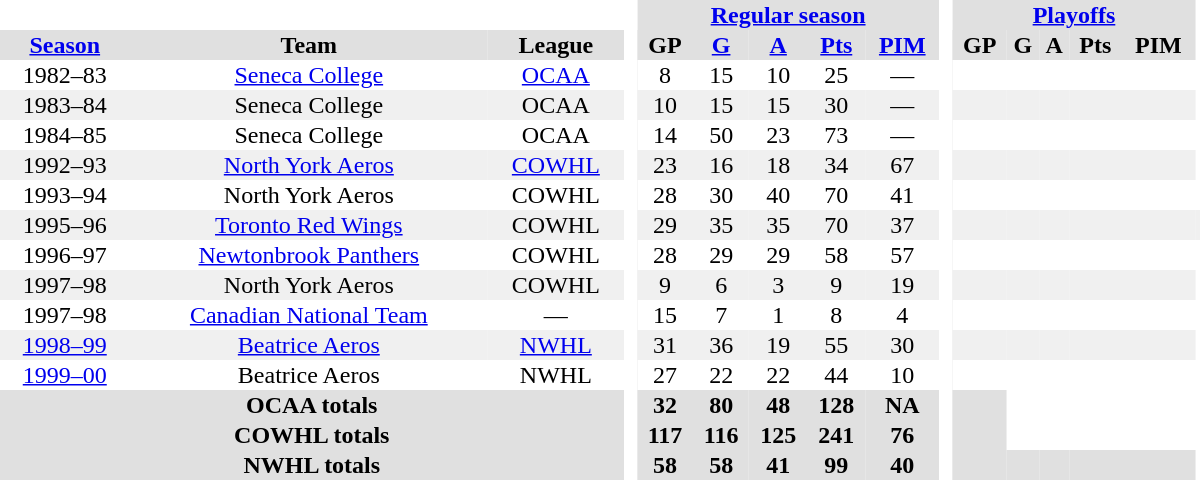<table border="0" cellpadding="1" cellspacing="0" style="text-align:center; width:50em">
<tr style="background:#e0e0e0;">
<th colspan="3" style="background:#fff;"> </th>
<th rowspan="99" style="background:#fff;"> </th>
<th colspan="5"><a href='#'>Regular season</a></th>
<th rowspan="99" style="background:#fff;"> </th>
<th colspan="5"><a href='#'>Playoffs</a></th>
</tr>
<tr style="background:#e0e0e0;">
<th><a href='#'>Season</a></th>
<th>Team</th>
<th>League</th>
<th>GP</th>
<th><a href='#'>G</a></th>
<th><a href='#'>A</a></th>
<th><a href='#'>Pts</a></th>
<th><a href='#'>PIM</a></th>
<th>GP</th>
<th>G</th>
<th>A</th>
<th>Pts</th>
<th>PIM</th>
</tr>
<tr>
<td>1982–83</td>
<td><a href='#'>Seneca College</a></td>
<td><a href='#'>OCAA</a></td>
<td>8</td>
<td>15</td>
<td>10</td>
<td>25</td>
<td>—</td>
<td></td>
<td></td>
<td></td>
<td></td>
<td></td>
</tr>
<tr bgcolor="#f0f0f0">
<td>1983–84</td>
<td>Seneca College</td>
<td>OCAA</td>
<td>10</td>
<td>15</td>
<td>15</td>
<td>30</td>
<td>—</td>
<td></td>
<td></td>
<td></td>
<td></td>
<td></td>
</tr>
<tr>
<td>1984–85</td>
<td>Seneca College</td>
<td>OCAA</td>
<td>14</td>
<td>50</td>
<td>23</td>
<td>73</td>
<td>—</td>
<td></td>
<td></td>
<td></td>
<td></td>
<td></td>
</tr>
<tr bgcolor="#f0f0f0">
<td>1992–93</td>
<td><a href='#'>North York Aeros</a></td>
<td><a href='#'>COWHL</a></td>
<td>23</td>
<td>16</td>
<td>18</td>
<td>34</td>
<td>67</td>
<td></td>
<td></td>
<td></td>
<td></td>
<td></td>
</tr>
<tr>
<td>1993–94</td>
<td>North York Aeros</td>
<td>COWHL</td>
<td>28</td>
<td>30</td>
<td>40</td>
<td>70</td>
<td>41</td>
<td></td>
<td></td>
<td></td>
<td></td>
<td></td>
</tr>
<tr bgcolor="#f0f0f0">
<td>1995–96</td>
<td><a href='#'>Toronto Red Wings</a></td>
<td>COWHL</td>
<td>29</td>
<td>35</td>
<td>35</td>
<td>70</td>
<td>37</td>
<td></td>
<td></td>
<td></td>
<td></td>
<td></td>
<td></td>
</tr>
<tr>
<td>1996–97</td>
<td><a href='#'>Newtonbrook Panthers</a></td>
<td>COWHL</td>
<td>28</td>
<td>29</td>
<td>29</td>
<td>58</td>
<td>57</td>
<td></td>
<td></td>
<td></td>
<td></td>
<td></td>
</tr>
<tr bgcolor="#f0f0f0">
<td>1997–98</td>
<td>North York Aeros</td>
<td>COWHL</td>
<td>9</td>
<td>6</td>
<td>3</td>
<td>9</td>
<td>19</td>
<td></td>
<td></td>
<td></td>
<td></td>
<td></td>
</tr>
<tr>
<td>1997–98</td>
<td><a href='#'>Canadian National Team</a></td>
<td>—</td>
<td>15</td>
<td>7</td>
<td>1</td>
<td>8</td>
<td>4</td>
<td></td>
<td></td>
<td></td>
<td></td>
<td></td>
</tr>
<tr bgcolor="#f0f0f0">
<td><a href='#'>1998–99</a></td>
<td><a href='#'>Beatrice Aeros</a></td>
<td><a href='#'>NWHL</a></td>
<td>31</td>
<td>36</td>
<td>19</td>
<td>55</td>
<td>30</td>
<td></td>
<td></td>
<td></td>
<td></td>
<td></td>
</tr>
<tr>
<td><a href='#'>1999–00</a></td>
<td>Beatrice Aeros</td>
<td>NWHL</td>
<td>27</td>
<td>22</td>
<td>22</td>
<td>44</td>
<td>10</td>
<td></td>
<td></td>
<td></td>
<td></td>
</tr>
<tr bgcolor="#e0e0e0">
<th colspan="3">OCAA totals</th>
<th>32</th>
<th>80</th>
<th>48</th>
<th>128</th>
<th>NA</th>
<td></td>
</tr>
<tr bgcolor="#e0e0e0">
<th colspan="3">COWHL totals</th>
<th>117</th>
<th>116</th>
<th>125</th>
<th>241</th>
<th>76</th>
<td></td>
</tr>
<tr bgcolor="#e0e0e0">
<th colspan="3">NWHL totals</th>
<th>58</th>
<th>58</th>
<th>41</th>
<th>99</th>
<th>40</th>
<th></th>
<th></th>
<th></th>
<th></th>
<th></th>
</tr>
</table>
